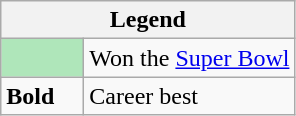<table class="wikitable">
<tr>
<th colspan="2">Legend</th>
</tr>
<tr>
<td style="background:#afe6ba; width:3em;"></td>
<td>Won the <a href='#'>Super Bowl</a></td>
</tr>
<tr>
<td><strong>Bold</strong></td>
<td>Career best</td>
</tr>
</table>
